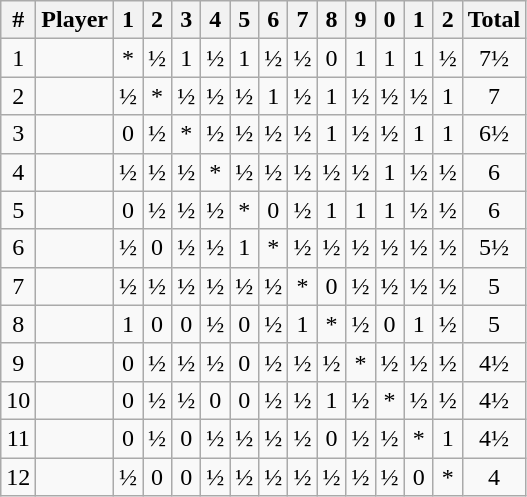<table class="wikitable" style="text-align: center; margin: 0em 4em">
<tr>
<th>#</th>
<th>Player</th>
<th>1</th>
<th>2</th>
<th>3</th>
<th>4</th>
<th>5</th>
<th>6</th>
<th>7</th>
<th>8</th>
<th>9</th>
<th>0</th>
<th>1</th>
<th>2</th>
<th>Total</th>
</tr>
<tr>
<td>1</td>
<td align=left></td>
<td>*</td>
<td>½</td>
<td>1</td>
<td>½</td>
<td>1</td>
<td>½</td>
<td>½</td>
<td>0</td>
<td>1</td>
<td>1</td>
<td>1</td>
<td>½</td>
<td>7½</td>
</tr>
<tr>
<td>2</td>
<td align=left></td>
<td>½</td>
<td>*</td>
<td>½</td>
<td>½</td>
<td>½</td>
<td>1</td>
<td>½</td>
<td>1</td>
<td>½</td>
<td>½</td>
<td>½</td>
<td>1</td>
<td>7</td>
</tr>
<tr>
<td>3</td>
<td align=left></td>
<td>0</td>
<td>½</td>
<td>*</td>
<td>½</td>
<td>½</td>
<td>½</td>
<td>½</td>
<td>1</td>
<td>½</td>
<td>½</td>
<td>1</td>
<td>1</td>
<td>6½</td>
</tr>
<tr>
<td>4</td>
<td align=left></td>
<td>½</td>
<td>½</td>
<td>½</td>
<td>*</td>
<td>½</td>
<td>½</td>
<td>½</td>
<td>½</td>
<td>½</td>
<td>1</td>
<td>½</td>
<td>½</td>
<td>6</td>
</tr>
<tr>
<td>5</td>
<td align=left></td>
<td>0</td>
<td>½</td>
<td>½</td>
<td>½</td>
<td>*</td>
<td>0</td>
<td>½</td>
<td>1</td>
<td>1</td>
<td>1</td>
<td>½</td>
<td>½</td>
<td>6</td>
</tr>
<tr>
<td>6</td>
<td align=left></td>
<td>½</td>
<td>0</td>
<td>½</td>
<td>½</td>
<td>1</td>
<td>*</td>
<td>½</td>
<td>½</td>
<td>½</td>
<td>½</td>
<td>½</td>
<td>½</td>
<td>5½</td>
</tr>
<tr>
<td>7</td>
<td align=left></td>
<td>½</td>
<td>½</td>
<td>½</td>
<td>½</td>
<td>½</td>
<td>½</td>
<td>*</td>
<td>0</td>
<td>½</td>
<td>½</td>
<td>½</td>
<td>½</td>
<td>5</td>
</tr>
<tr>
<td>8</td>
<td align=left></td>
<td>1</td>
<td>0</td>
<td>0</td>
<td>½</td>
<td>0</td>
<td>½</td>
<td>1</td>
<td>*</td>
<td>½</td>
<td>0</td>
<td>1</td>
<td>½</td>
<td>5</td>
</tr>
<tr>
<td>9</td>
<td align=left></td>
<td>0</td>
<td>½</td>
<td>½</td>
<td>½</td>
<td>0</td>
<td>½</td>
<td>½</td>
<td>½</td>
<td>*</td>
<td>½</td>
<td>½</td>
<td>½</td>
<td>4½</td>
</tr>
<tr>
<td>10</td>
<td align=left></td>
<td>0</td>
<td>½</td>
<td>½</td>
<td>0</td>
<td>0</td>
<td>½</td>
<td>½</td>
<td>1</td>
<td>½</td>
<td>*</td>
<td>½</td>
<td>½</td>
<td>4½</td>
</tr>
<tr>
<td>11</td>
<td align=left></td>
<td>0</td>
<td>½</td>
<td>0</td>
<td>½</td>
<td>½</td>
<td>½</td>
<td>½</td>
<td>0</td>
<td>½</td>
<td>½</td>
<td>*</td>
<td>1</td>
<td>4½</td>
</tr>
<tr>
<td>12</td>
<td align=left></td>
<td>½</td>
<td>0</td>
<td>0</td>
<td>½</td>
<td>½</td>
<td>½</td>
<td>½</td>
<td>½</td>
<td>½</td>
<td>½</td>
<td>0</td>
<td>*</td>
<td>4</td>
</tr>
</table>
